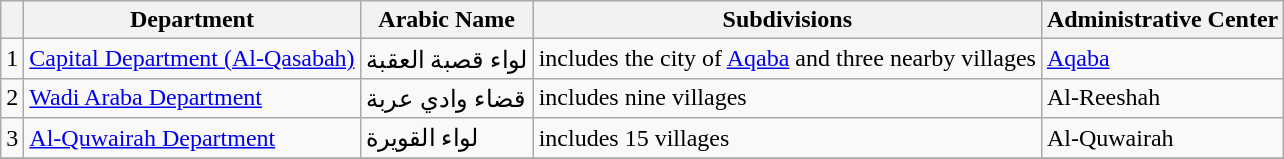<table class="wikitable">
<tr>
<th></th>
<th>Department</th>
<th>Arabic Name</th>
<th>Subdivisions</th>
<th>Administrative Center</th>
</tr>
<tr>
<td>1</td>
<td><a href='#'>Capital Department (Al-Qasabah)</a></td>
<td>لواء قصبة العقبة</td>
<td>includes the city of <a href='#'>Aqaba</a> and three nearby villages</td>
<td><a href='#'>Aqaba</a></td>
</tr>
<tr>
<td>2</td>
<td><a href='#'>Wadi Araba Department</a></td>
<td>قضاء وادي عربة</td>
<td>includes nine villages</td>
<td>Al-Reeshah</td>
</tr>
<tr>
<td>3</td>
<td><a href='#'>Al-Quwairah Department</a></td>
<td>لواء القويرة</td>
<td>includes 15 villages</td>
<td>Al-Quwairah</td>
</tr>
<tr>
</tr>
</table>
